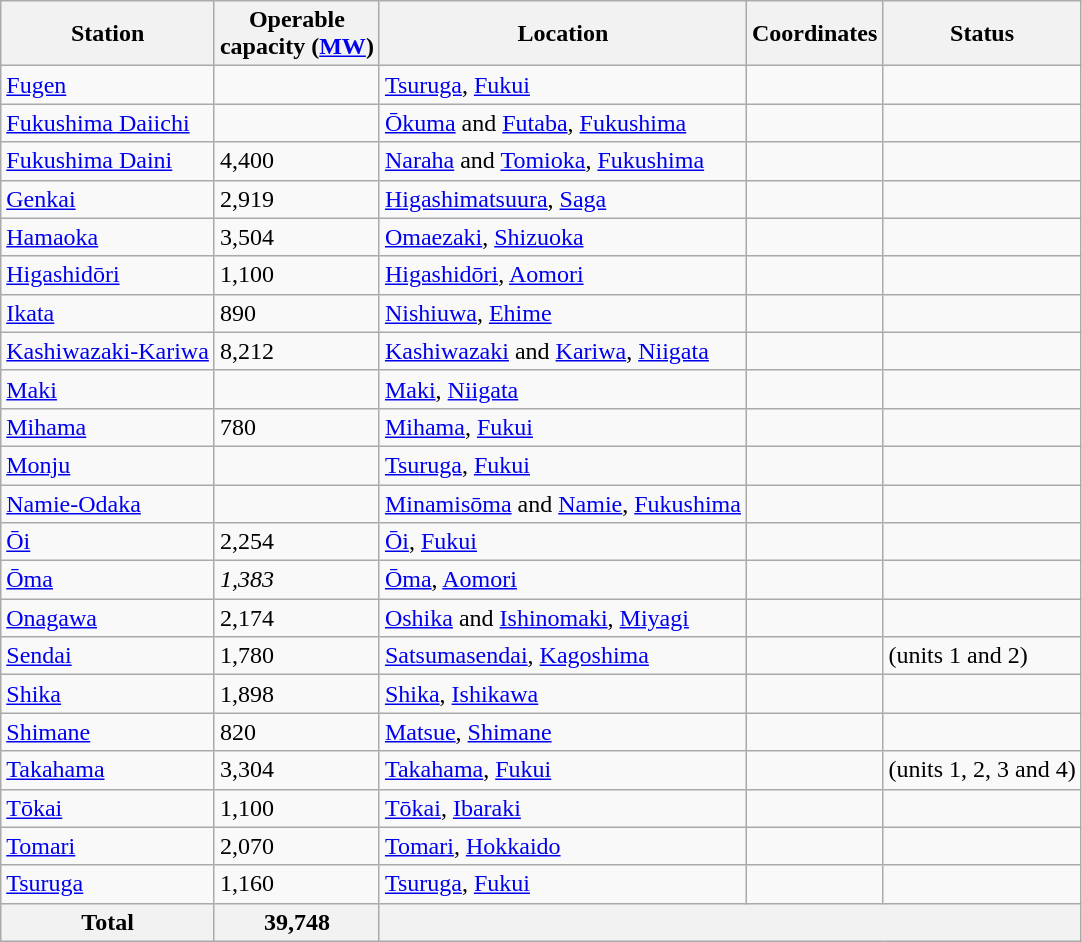<table class="wikitable sortable">
<tr>
<th>Station</th>
<th>Operable<br>capacity (<a href='#'>MW</a>)</th>
<th>Location</th>
<th>Coordinates</th>
<th>Status</th>
</tr>
<tr>
<td><a href='#'>Fugen</a></td>
<td></td>
<td><a href='#'>Tsuruga</a>, <a href='#'>Fukui</a></td>
<td></td>
<td></td>
</tr>
<tr>
<td><a href='#'>Fukushima Daiichi</a></td>
<td></td>
<td><a href='#'>Ōkuma</a> and <a href='#'>Futaba</a>, <a href='#'>Fukushima</a></td>
<td></td>
<td></td>
</tr>
<tr>
<td><a href='#'>Fukushima Daini</a></td>
<td>4,400</td>
<td><a href='#'>Naraha</a> and <a href='#'>Tomioka</a>, <a href='#'>Fukushima</a></td>
<td></td>
<td></td>
</tr>
<tr>
<td><a href='#'>Genkai</a></td>
<td>2,919</td>
<td><a href='#'>Higashimatsuura</a>, <a href='#'>Saga</a></td>
<td></td>
<td></td>
</tr>
<tr>
<td><a href='#'>Hamaoka</a></td>
<td>3,504</td>
<td><a href='#'>Omaezaki</a>, <a href='#'>Shizuoka</a></td>
<td></td>
<td></td>
</tr>
<tr>
<td><a href='#'>Higashidōri</a></td>
<td>1,100</td>
<td><a href='#'>Higashidōri</a>, <a href='#'>Aomori</a></td>
<td></td>
<td></td>
</tr>
<tr>
<td><a href='#'>Ikata</a></td>
<td>890</td>
<td><a href='#'>Nishiuwa</a>, <a href='#'>Ehime</a></td>
<td></td>
<td></td>
</tr>
<tr>
<td><a href='#'>Kashiwazaki-Kariwa</a></td>
<td>8,212</td>
<td><a href='#'>Kashiwazaki</a> and <a href='#'>Kariwa</a>, <a href='#'>Niigata</a></td>
<td></td>
<td></td>
</tr>
<tr>
<td><a href='#'>Maki</a></td>
<td></td>
<td><a href='#'>Maki</a>, <a href='#'>Niigata</a></td>
<td></td>
<td></td>
</tr>
<tr>
<td><a href='#'>Mihama</a></td>
<td>780</td>
<td><a href='#'>Mihama</a>, <a href='#'>Fukui</a></td>
<td></td>
<td></td>
</tr>
<tr>
<td><a href='#'>Monju</a></td>
<td></td>
<td><a href='#'>Tsuruga</a>, <a href='#'>Fukui</a></td>
<td></td>
<td></td>
</tr>
<tr>
<td><a href='#'>Namie-Odaka</a></td>
<td></td>
<td><a href='#'>Minamisōma</a> and <a href='#'>Namie</a>, <a href='#'>Fukushima</a></td>
<td></td>
<td></td>
</tr>
<tr>
<td><a href='#'>Ōi</a></td>
<td>2,254</td>
<td><a href='#'>Ōi</a>, <a href='#'>Fukui</a></td>
<td></td>
<td></td>
</tr>
<tr>
<td><a href='#'>Ōma</a></td>
<td><em>1,383</em></td>
<td><a href='#'>Ōma</a>, <a href='#'>Aomori</a></td>
<td></td>
<td></td>
</tr>
<tr>
<td><a href='#'>Onagawa</a></td>
<td>2,174</td>
<td><a href='#'>Oshika</a> and <a href='#'>Ishinomaki</a>, <a href='#'>Miyagi</a></td>
<td></td>
<td></td>
</tr>
<tr>
<td><a href='#'>Sendai</a></td>
<td>1,780</td>
<td><a href='#'>Satsumasendai</a>, <a href='#'>Kagoshima</a></td>
<td></td>
<td> (units 1 and 2)</td>
</tr>
<tr>
<td><a href='#'>Shika</a></td>
<td>1,898</td>
<td><a href='#'>Shika</a>, <a href='#'>Ishikawa</a></td>
<td></td>
<td></td>
</tr>
<tr>
<td><a href='#'>Shimane</a></td>
<td>820</td>
<td><a href='#'>Matsue</a>, <a href='#'>Shimane</a></td>
<td></td>
<td></td>
</tr>
<tr>
<td><a href='#'>Takahama</a></td>
<td>3,304</td>
<td><a href='#'>Takahama</a>, <a href='#'>Fukui</a></td>
<td></td>
<td> (units 1, 2, 3 and 4)</td>
</tr>
<tr>
<td><a href='#'>Tōkai</a></td>
<td>1,100</td>
<td><a href='#'>Tōkai</a>, <a href='#'>Ibaraki</a></td>
<td></td>
<td></td>
</tr>
<tr>
<td><a href='#'>Tomari</a></td>
<td>2,070</td>
<td><a href='#'>Tomari</a>, <a href='#'>Hokkaido</a></td>
<td></td>
<td></td>
</tr>
<tr>
<td><a href='#'>Tsuruga</a></td>
<td>1,160</td>
<td><a href='#'>Tsuruga</a>, <a href='#'>Fukui</a></td>
<td></td>
<td></td>
</tr>
<tr>
<th>Total</th>
<th>39,748</th>
<th colspan=3></th>
</tr>
</table>
